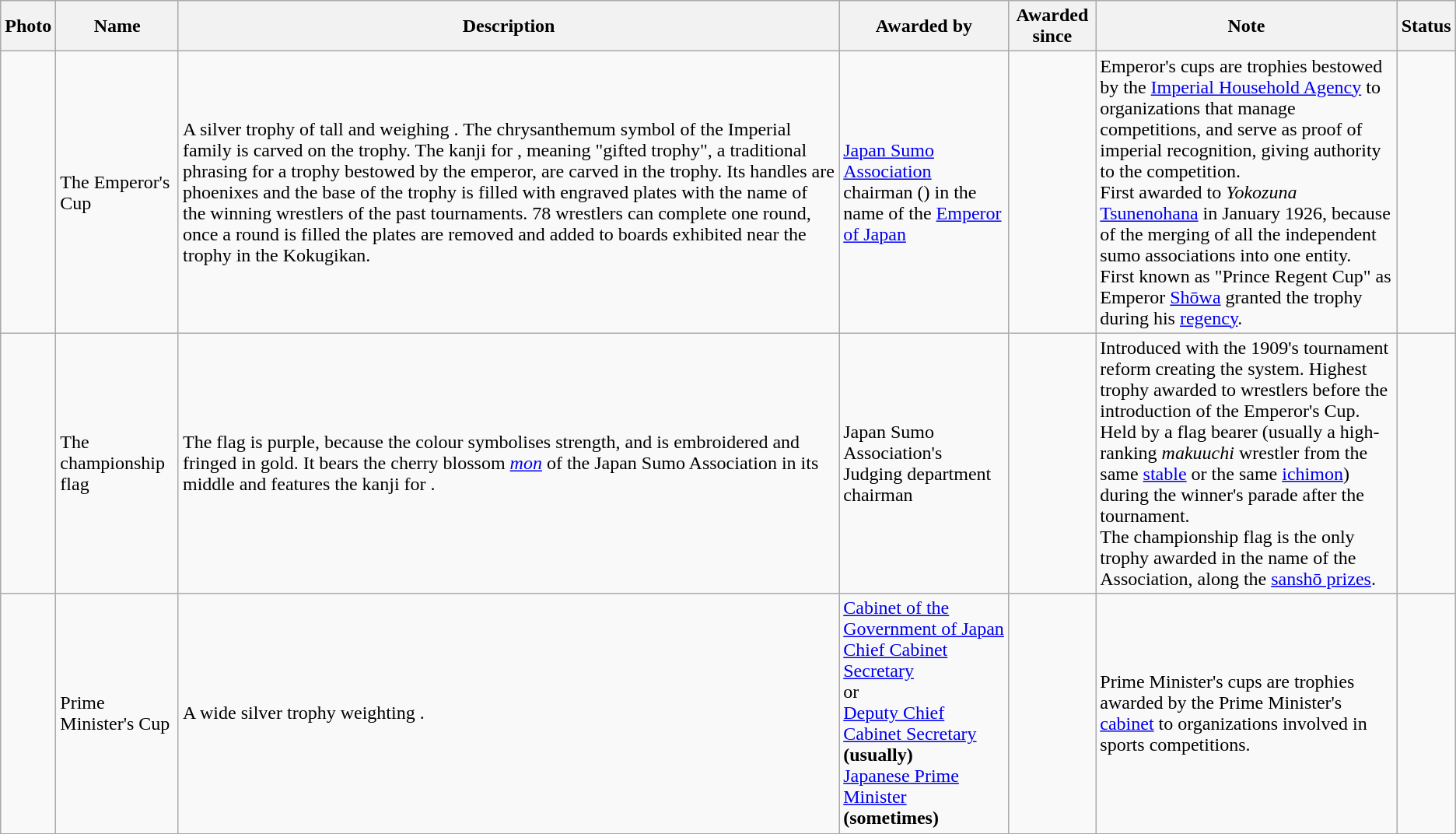<table class="wikitable">
<tr>
<th>Photo</th>
<th>Name</th>
<th>Description</th>
<th>Awarded by</th>
<th>Awarded since</th>
<th>Note</th>
<th>Status</th>
</tr>
<tr>
<td></td>
<td>The Emperor's Cup<br></td>
<td>A silver trophy of  tall and weighing . The chrysanthemum symbol of the Imperial family is carved on the trophy. The kanji for , meaning "gifted trophy", a traditional phrasing for a trophy bestowed by the emperor, are carved in the trophy. Its handles are phoenixes and the base of the trophy is filled with engraved plates with the name of the winning wrestlers of the past tournaments. 78 wrestlers can complete one round, once a round is filled the plates are removed and added to boards exhibited near the trophy in the Kokugikan.</td>
<td><a href='#'>Japan Sumo Association</a> chairman () in the name of the <a href='#'>Emperor of Japan</a></td>
<td></td>
<td>Emperor's cups are trophies bestowed by the <a href='#'>Imperial Household Agency</a> to organizations that manage competitions, and serve as proof of imperial recognition, giving authority to the competition.<br> First awarded to <em>Yokozuna</em> <a href='#'>Tsunenohana</a> in January 1926, because of the merging of all the independent sumo associations into one entity.<br> First known as "Prince Regent Cup" as Emperor <a href='#'>Shōwa</a> granted the trophy during his <a href='#'>regency</a>.</td>
<td></td>
</tr>
<tr>
<td></td>
<td>The championship flag<br></td>
<td>The flag is purple, because the colour symbolises strength, and is embroidered and fringed in gold. It bears the cherry blossom <em><a href='#'>mon</a></em> of the Japan Sumo Association in its middle and features the kanji for .</td>
<td>Japan Sumo Association's Judging department chairman</td>
<td></td>
<td>Introduced with the 1909's tournament reform creating the  system. Highest trophy awarded to wrestlers before the introduction of the Emperor's Cup.<br> Held by a flag bearer (usually a high-ranking <em>makuuchi</em> wrestler from the same <a href='#'>stable</a> or the same <a href='#'>ichimon</a>) during the winner's parade after the tournament.<br> The championship flag is the only trophy awarded in the name of the Association, along the <a href='#'>sanshō prizes</a>.</td>
<td></td>
</tr>
<tr>
<td></td>
<td>Prime Minister's Cup<br></td>
<td>A wide silver trophy weighting .</td>
<td><a href='#'>Cabinet of the Government of Japan</a><br><a href='#'>Chief Cabinet Secretary</a><br>or<br><a href='#'>Deputy Chief Cabinet Secretary</a><br><strong>(usually)</strong><br><a href='#'>Japanese Prime Minister</a><br><strong>(sometimes)</strong></td>
<td></td>
<td>Prime Minister's cups are trophies awarded by the Prime Minister's <a href='#'>cabinet</a> to organizations involved in sports competitions.</td>
<td></td>
</tr>
</table>
